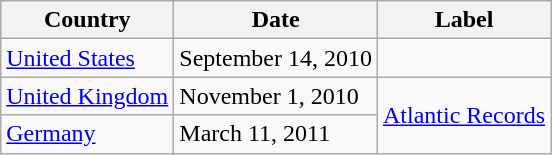<table class="wikitable">
<tr>
<th>Country</th>
<th>Date</th>
<th>Label</th>
</tr>
<tr>
<td><a href='#'>United States</a></td>
<td>September 14, 2010</td>
<td></td>
</tr>
<tr>
<td><a href='#'>United Kingdom</a></td>
<td>November 1, 2010</td>
<td rowspan="2"><a href='#'>Atlantic Records</a></td>
</tr>
<tr>
<td><a href='#'>Germany</a></td>
<td>March 11, 2011</td>
</tr>
</table>
